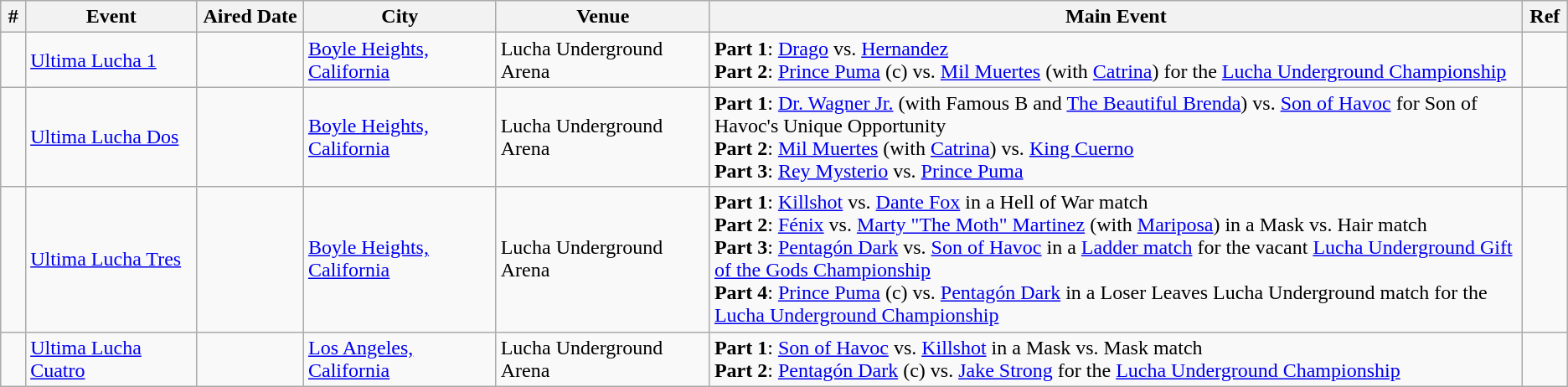<table class="wikitable sortable" align="center">
<tr>
<th width="1%">#</th>
<th width="8%">Event</th>
<th width="5%">Aired Date</th>
<th width="9%">City</th>
<th width="10%">Venue</th>
<th width="38%">Main Event</th>
<th width="1%">Ref</th>
</tr>
<tr>
<td></td>
<td><a href='#'>Ultima Lucha 1</a></td>
<td><br></td>
<td><a href='#'>Boyle Heights, California</a></td>
<td>Lucha Underground Arena</td>
<td><strong>Part 1</strong>: <a href='#'>Drago</a> vs. <a href='#'>Hernandez</a><br><strong>Part 2</strong>: <a href='#'>Prince Puma</a> (c) vs. <a href='#'>Mil Muertes</a> (with <a href='#'>Catrina</a>) for the <a href='#'>Lucha Underground Championship</a></td>
<td></td>
</tr>
<tr>
<td></td>
<td><a href='#'>Ultima Lucha Dos</a></td>
<td><br><br></td>
<td><a href='#'>Boyle Heights, California</a></td>
<td>Lucha Underground Arena</td>
<td><strong>Part 1</strong>: <a href='#'>Dr. Wagner Jr.</a> (with Famous B and <a href='#'>The Beautiful Brenda</a>) vs. <a href='#'>Son of Havoc</a> for Son of Havoc's Unique Opportunity<br><strong>Part 2</strong>: <a href='#'>Mil Muertes</a> (with <a href='#'>Catrina</a>) vs. <a href='#'>King Cuerno</a><br><strong>Part 3</strong>: <a href='#'>Rey Mysterio</a> vs. <a href='#'>Prince Puma</a></td>
<td></td>
</tr>
<tr>
<td></td>
<td><a href='#'>Ultima Lucha Tres</a></td>
<td><br><br><br></td>
<td><a href='#'>Boyle Heights, California</a></td>
<td>Lucha Underground Arena</td>
<td><strong>Part 1</strong>: <a href='#'>Killshot</a> vs. <a href='#'>Dante Fox</a> in a Hell of War match<br><strong>Part 2</strong>: <a href='#'>Fénix</a> vs. <a href='#'>Marty "The Moth" Martinez</a> (with <a href='#'>Mariposa</a>) in a Mask vs. Hair match<br><strong>Part 3</strong>: <a href='#'>Pentagón Dark</a> vs. <a href='#'>Son of Havoc</a> in a <a href='#'>Ladder match</a> for the vacant <a href='#'>Lucha Underground Gift of the Gods Championship</a><br><strong>Part 4</strong>: <a href='#'>Prince Puma</a> (c) vs. <a href='#'>Pentagón Dark</a> in a Loser Leaves Lucha Underground match for the <a href='#'>Lucha Underground Championship</a></td>
<td></td>
</tr>
<tr>
<td></td>
<td><a href='#'>Ultima Lucha Cuatro</a></td>
<td><br></td>
<td><a href='#'>Los Angeles, California</a></td>
<td>Lucha Underground Arena</td>
<td><strong>Part 1</strong>: <a href='#'>Son of Havoc</a> vs. <a href='#'>Killshot</a> in a Mask vs. Mask match<br><strong>Part 2</strong>: <a href='#'>Pentagón Dark</a> (c) vs. <a href='#'>Jake Strong</a> for the <a href='#'>Lucha Underground Championship</a></td>
<td></td>
</tr>
</table>
